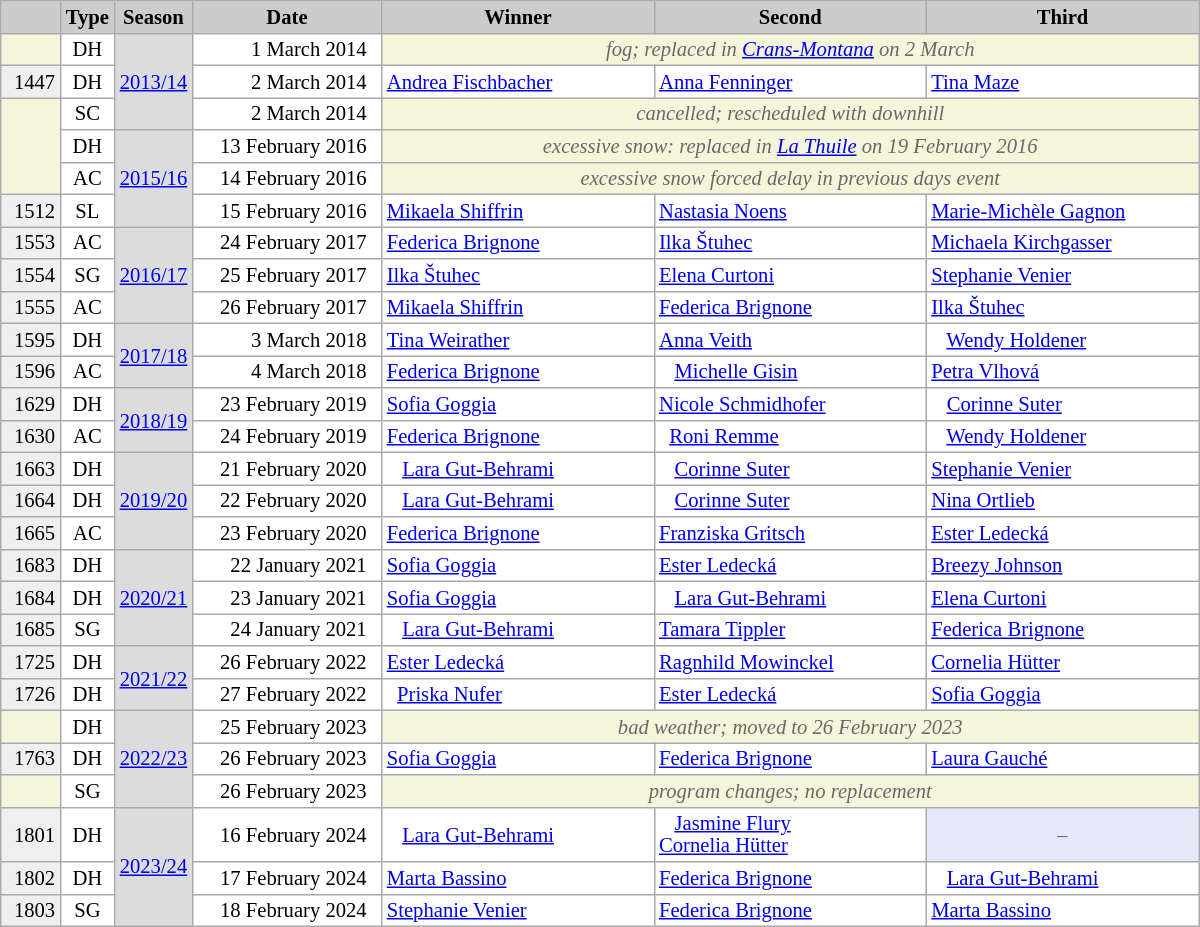<table class="wikitable plainrowheaders" style="background:#fff; font-size:86%; line-height:15px; border:grey solid 1px; border-collapse:collapse;">
<tr>
<th style="background-color: #ccc;" width="33"></th>
<th style="background-color: #ccc;" width="30">Type</th>
<th style="background-color: #ccc;" width="45">Season</th>
<th style="background-color: #ccc;" width="120">Date</th>
<th style="background:#ccc;" width="175">Winner</th>
<th style="background:#ccc;" width="175">Second</th>
<th style="background:#ccc;" width="175">Third</th>
</tr>
<tr>
<td align=right align=center bgcolor="F5F5DC"></td>
<td align=center>DH</td>
<td bgcolor=gainsboro align=center rowspan=3><a href='#'>2013/14</a></td>
<td align=right>1 March 2014  </td>
<td colspan=3 align=center bgcolor="F5F5DC" style=color:#696969><em>fog; replaced in <a href='#'>Crans-Montana</a> on 2 March</em></td>
</tr>
<tr>
<td align=right align=center bgcolor="#EFEFEF">1447</td>
<td align=center>DH</td>
<td align=right>2 March 2014  </td>
<td> <a href='#'>Andrea Fischbacher</a></td>
<td> <a href='#'>Anna Fenninger</a></td>
<td> <a href='#'>Tina Maze</a></td>
</tr>
<tr>
<td align=right align=center bgcolor="#F5F5DC" rowspan=3></td>
<td align=center>SC</td>
<td align=right>2 March 2014  </td>
<td colspan=3 align=center bgcolor="F5F5DC" style=color:#696969><em>cancelled; rescheduled with downhill</em></td>
</tr>
<tr>
<td align=center>DH</td>
<td bgcolor=gainsboro align=center rowspan=3><a href='#'>2015/16</a></td>
<td align=right>13 February 2016  </td>
<td colspan=3 align=center bgcolor="F5F5DC" style=color:#696969><em>excessive snow: replaced in <a href='#'>La Thuile</a> on 19 February 2016</em></td>
</tr>
<tr>
<td align=center>AC</td>
<td align=right>14 February 2016  </td>
<td colspan=3 align=center bgcolor="F5F5DC" style=color:#696969><em>excessive snow forced delay in previous days event</em></td>
</tr>
<tr>
<td align=right align=center bgcolor="#EFEFEF">1512</td>
<td align=center>SL</td>
<td align=right>15 February 2016  </td>
<td> <a href='#'>Mikaela Shiffrin</a></td>
<td> <a href='#'>Nastasia Noens</a></td>
<td> <a href='#'>Marie-Michèle Gagnon</a></td>
</tr>
<tr>
<td align=right align=center bgcolor="#EFEFEF">1553</td>
<td align=center>AC</td>
<td bgcolor=gainsboro align=center rowspan=3><a href='#'>2016/17</a></td>
<td align=right>24 February 2017  </td>
<td> <a href='#'>Federica Brignone</a></td>
<td> <a href='#'>Ilka Štuhec</a></td>
<td> <a href='#'>Michaela Kirchgasser</a></td>
</tr>
<tr>
<td align=right align=center bgcolor="#EFEFEF">1554</td>
<td align=center>SG</td>
<td align=right>25 February 2017  </td>
<td> <a href='#'>Ilka Štuhec</a></td>
<td> <a href='#'>Elena Curtoni</a></td>
<td> <a href='#'>Stephanie Venier</a></td>
</tr>
<tr>
<td align=right align=center bgcolor="#EFEFEF">1555</td>
<td align=center>AC</td>
<td align=right>26 February 2017  </td>
<td> <a href='#'>Mikaela Shiffrin</a></td>
<td> <a href='#'>Federica Brignone</a></td>
<td> <a href='#'>Ilka Štuhec</a></td>
</tr>
<tr>
<td align=right align=center bgcolor="#EFEFEF">1595</td>
<td align=center>DH</td>
<td bgcolor=gainsboro align=center rowspan=2><a href='#'>2017/18</a></td>
<td align=right>3 March 2018  </td>
<td> <a href='#'>Tina Weirather</a></td>
<td> <a href='#'>Anna Veith</a></td>
<td>   <a href='#'>Wendy Holdener</a></td>
</tr>
<tr>
<td align=right align=center bgcolor="#EFEFEF">1596</td>
<td align=center>AC</td>
<td align=right>4 March 2018  </td>
<td> <a href='#'>Federica Brignone</a></td>
<td>   <a href='#'>Michelle Gisin</a></td>
<td> <a href='#'>Petra Vlhová</a></td>
</tr>
<tr>
<td align=right align=center bgcolor="#EFEFEF">1629</td>
<td align=center>DH</td>
<td bgcolor=gainsboro align=center rowspan=2><a href='#'>2018/19</a></td>
<td align=right>23 February 2019  </td>
<td> <a href='#'>Sofia Goggia</a></td>
<td> <a href='#'>Nicole Schmidhofer</a></td>
<td>   <a href='#'>Corinne Suter</a></td>
</tr>
<tr>
<td align=right align=center bgcolor="#EFEFEF">1630</td>
<td align=center>AC</td>
<td align=right>24 February 2019  </td>
<td> <a href='#'>Federica Brignone</a></td>
<td>  <a href='#'>Roni Remme</a></td>
<td>   <a href='#'>Wendy Holdener</a></td>
</tr>
<tr>
<td align=right align=center bgcolor="#EFEFEF">1663</td>
<td align=center>DH</td>
<td bgcolor=gainsboro align=center rowspan=3><a href='#'>2019/20</a></td>
<td align=right>21 February 2020  </td>
<td>   <a href='#'>Lara Gut-Behrami</a></td>
<td>   <a href='#'>Corinne Suter</a></td>
<td> <a href='#'>Stephanie Venier</a></td>
</tr>
<tr>
<td align=right align=center bgcolor="#EFEFEF">1664</td>
<td align=center>DH</td>
<td align=right>22 February 2020  </td>
<td>   <a href='#'>Lara Gut-Behrami</a></td>
<td>   <a href='#'>Corinne Suter</a></td>
<td> <a href='#'>Nina Ortlieb</a></td>
</tr>
<tr>
<td align=right align=center bgcolor="#EFEFEF">1665</td>
<td align=center>AC</td>
<td align=right>23 February 2020  </td>
<td> <a href='#'>Federica Brignone</a></td>
<td> <a href='#'>Franziska Gritsch</a></td>
<td> <a href='#'>Ester Ledecká</a></td>
</tr>
<tr>
<td align=right align=center bgcolor="#EFEFEF">1683</td>
<td align=center>DH</td>
<td bgcolor=gainsboro align=center rowspan=3><a href='#'>2020/21</a></td>
<td align=right>22 January 2021  </td>
<td> <a href='#'>Sofia Goggia</a></td>
<td> <a href='#'>Ester Ledecká</a></td>
<td> <a href='#'>Breezy Johnson</a></td>
</tr>
<tr>
<td align=right align=center bgcolor="#EFEFEF">1684</td>
<td align=center>DH</td>
<td align=right>23 January 2021  </td>
<td> <a href='#'>Sofia Goggia</a></td>
<td>   <a href='#'>Lara Gut-Behrami</a></td>
<td> <a href='#'>Elena Curtoni</a></td>
</tr>
<tr>
<td align=right align=center bgcolor="#EFEFEF">1685</td>
<td align=center>SG</td>
<td align=right>24 January 2021  </td>
<td>   <a href='#'>Lara Gut-Behrami</a></td>
<td> <a href='#'>Tamara Tippler</a></td>
<td> <a href='#'>Federica Brignone</a></td>
</tr>
<tr>
<td align=right align=center bgcolor="#EFEFEF">1725</td>
<td align=center>DH</td>
<td bgcolor=gainsboro align=center rowspan=2><a href='#'>2021/22</a></td>
<td align=right>26 February 2022  </td>
<td> <a href='#'>Ester Ledecká</a></td>
<td> <a href='#'>Ragnhild Mowinckel</a></td>
<td> <a href='#'>Cornelia Hütter</a></td>
</tr>
<tr>
<td align=right align=center bgcolor="#EFEFEF">1726</td>
<td align=center>DH</td>
<td align=right>27 February 2022  </td>
<td>  <a href='#'>Priska Nufer</a></td>
<td> <a href='#'>Ester Ledecká</a></td>
<td> <a href='#'>Sofia Goggia</a></td>
</tr>
<tr>
<td align=right align=center bgcolor="#F5F5DC"></td>
<td align=center>DH</td>
<td bgcolor=gainsboro align=center rowspan=3><a href='#'>2022/23</a></td>
<td align=right>25 February 2023  </td>
<td colspan=5 align=center bgcolor="F5F5DC" style=color:#696969><em>bad weather; moved to 26 February 2023</em></td>
</tr>
<tr>
<td align=right align=center bgcolor="#EFEFEF">1763</td>
<td align=center>DH</td>
<td align=right>26 February 2023  </td>
<td> <a href='#'>Sofia Goggia</a></td>
<td> <a href='#'>Federica Brignone</a></td>
<td> <a href='#'>Laura Gauché</a></td>
</tr>
<tr>
<td align=right align=center bgcolor="#F5F5DC"></td>
<td align=center>SG</td>
<td align=right>26 February 2023  </td>
<td colspan=3 align=center bgcolor="F5F5DC" style=color:#696969><em>program changes; no replacement</em></td>
</tr>
<tr>
<td align=right align=center bgcolor="#EFEFEF">1801</td>
<td align=center>DH</td>
<td bgcolor=gainsboro align=center rowspan=3><a href='#'>2023/24</a></td>
<td align=right>16 February 2024  </td>
<td>   <a href='#'>Lara Gut-Behrami</a></td>
<td>   <a href='#'>Jasmine Flury</a><br> <a href='#'>Cornelia Hütter</a></td>
<td bgcolor="E6E8FA" align=center style=color:#696969>–</td>
</tr>
<tr>
<td align=right align=center bgcolor="#EFEFEF">1802</td>
<td align=center>DH</td>
<td align=right>17 February 2024  </td>
<td> <a href='#'>Marta Bassino</a></td>
<td> <a href='#'>Federica Brignone</a></td>
<td>   <a href='#'>Lara Gut-Behrami</a></td>
</tr>
<tr>
<td align=right align=center bgcolor="#EFEFEF">1803</td>
<td align=center>SG</td>
<td align=right>18 February 2024  </td>
<td> <a href='#'>Stephanie Venier</a></td>
<td> <a href='#'>Federica Brignone</a></td>
<td> <a href='#'>Marta Bassino</a></td>
</tr>
</table>
